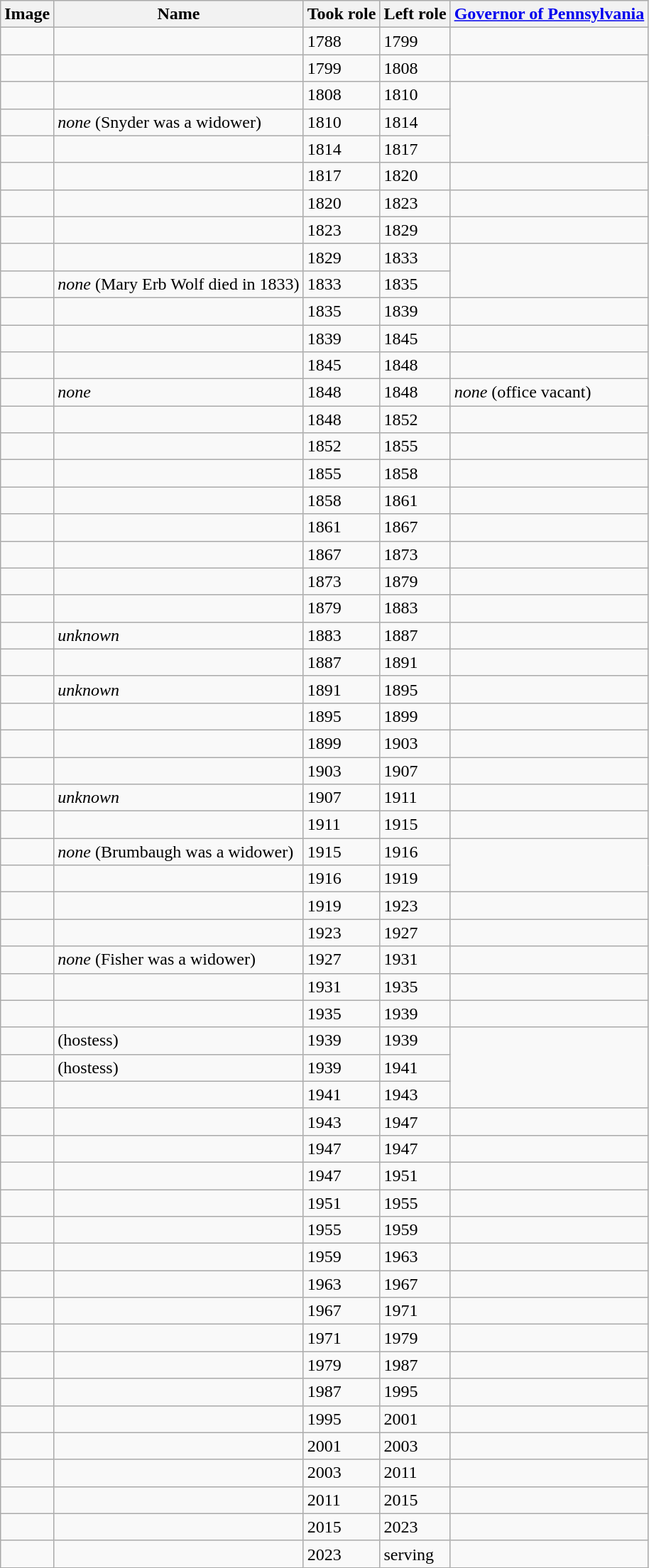<table class="wikitable sortable sticky-header">
<tr>
<th class="unsortable">Image</th>
<th>Name</th>
<th>Took role</th>
<th>Left role</th>
<th><a href='#'>Governor of Pennsylvania</a></th>
</tr>
<tr>
<td></td>
<td></td>
<td>1788</td>
<td>1799</td>
<td></td>
</tr>
<tr>
<td></td>
<td></td>
<td>1799</td>
<td>1808</td>
<td></td>
</tr>
<tr>
<td></td>
<td></td>
<td>1808</td>
<td>1810</td>
<td rowspan=3></td>
</tr>
<tr>
<td></td>
<td><em>none</em> (Snyder was a widower)</td>
<td>1810</td>
<td>1814</td>
</tr>
<tr>
<td></td>
<td></td>
<td>1814</td>
<td>1817</td>
</tr>
<tr>
<td></td>
<td></td>
<td>1817</td>
<td>1820</td>
<td></td>
</tr>
<tr>
<td></td>
<td></td>
<td>1820</td>
<td>1823</td>
<td></td>
</tr>
<tr>
<td></td>
<td></td>
<td>1823</td>
<td>1829</td>
<td></td>
</tr>
<tr>
<td></td>
<td></td>
<td>1829</td>
<td>1833</td>
<td rowspan=2></td>
</tr>
<tr>
<td></td>
<td><em>none</em> (Mary Erb Wolf died in 1833)</td>
<td>1833</td>
<td>1835</td>
</tr>
<tr>
<td></td>
<td></td>
<td>1835</td>
<td>1839</td>
<td></td>
</tr>
<tr>
<td></td>
<td></td>
<td>1839</td>
<td>1845</td>
<td></td>
</tr>
<tr>
<td></td>
<td></td>
<td>1845</td>
<td>1848</td>
<td></td>
</tr>
<tr>
<td></td>
<td><em>none</em></td>
<td>1848</td>
<td>1848</td>
<td><em>none</em> (office vacant)</td>
</tr>
<tr>
<td></td>
<td></td>
<td>1848</td>
<td>1852</td>
<td></td>
</tr>
<tr>
<td></td>
<td></td>
<td>1852</td>
<td>1855</td>
<td></td>
</tr>
<tr>
<td></td>
<td></td>
<td>1855</td>
<td>1858</td>
<td></td>
</tr>
<tr>
<td></td>
<td></td>
<td>1858</td>
<td>1861</td>
<td></td>
</tr>
<tr>
<td></td>
<td></td>
<td>1861</td>
<td>1867</td>
<td></td>
</tr>
<tr>
<td></td>
<td></td>
<td>1867</td>
<td>1873</td>
<td></td>
</tr>
<tr>
<td></td>
<td></td>
<td>1873</td>
<td>1879</td>
<td></td>
</tr>
<tr>
<td></td>
<td></td>
<td>1879</td>
<td>1883</td>
<td></td>
</tr>
<tr>
<td></td>
<td><em>unknown</em></td>
<td>1883</td>
<td>1887</td>
<td></td>
</tr>
<tr>
<td></td>
<td></td>
<td>1887</td>
<td>1891</td>
<td></td>
</tr>
<tr>
<td></td>
<td><em>unknown</em></td>
<td>1891</td>
<td>1895</td>
<td></td>
</tr>
<tr>
<td></td>
<td></td>
<td>1895</td>
<td>1899</td>
<td></td>
</tr>
<tr>
<td></td>
<td></td>
<td>1899</td>
<td>1903</td>
<td></td>
</tr>
<tr>
<td></td>
<td></td>
<td>1903</td>
<td>1907</td>
<td></td>
</tr>
<tr>
<td></td>
<td><em>unknown</em></td>
<td>1907</td>
<td>1911</td>
<td></td>
</tr>
<tr>
<td></td>
<td></td>
<td>1911</td>
<td>1915</td>
<td></td>
</tr>
<tr>
<td></td>
<td><em>none</em> (Brumbaugh was a widower)</td>
<td>1915</td>
<td>1916</td>
<td rowspan=2></td>
</tr>
<tr>
<td></td>
<td></td>
<td>1916</td>
<td>1919</td>
</tr>
<tr>
<td></td>
<td></td>
<td>1919</td>
<td>1923</td>
<td></td>
</tr>
<tr>
<td></td>
<td></td>
<td>1923</td>
<td>1927</td>
<td></td>
</tr>
<tr>
<td></td>
<td><em>none</em> (Fisher was a widower)</td>
<td>1927</td>
<td>1931</td>
<td></td>
</tr>
<tr>
<td></td>
<td></td>
<td>1931</td>
<td>1935</td>
<td></td>
</tr>
<tr>
<td></td>
<td></td>
<td>1935</td>
<td>1939</td>
<td></td>
</tr>
<tr>
<td></td>
<td> (hostess)</td>
<td>1939</td>
<td>1939</td>
<td rowspan=3></td>
</tr>
<tr>
<td></td>
<td> (hostess)</td>
<td>1939</td>
<td>1941</td>
</tr>
<tr>
<td></td>
<td></td>
<td>1941</td>
<td>1943</td>
</tr>
<tr>
<td></td>
<td></td>
<td>1943</td>
<td>1947</td>
<td></td>
</tr>
<tr>
<td></td>
<td></td>
<td>1947</td>
<td>1947</td>
<td></td>
</tr>
<tr>
<td></td>
<td></td>
<td>1947</td>
<td>1951</td>
<td></td>
</tr>
<tr>
<td></td>
<td></td>
<td>1951</td>
<td>1955</td>
<td></td>
</tr>
<tr>
<td></td>
<td></td>
<td>1955</td>
<td>1959</td>
<td></td>
</tr>
<tr>
<td></td>
<td></td>
<td>1959</td>
<td>1963</td>
<td></td>
</tr>
<tr>
<td></td>
<td></td>
<td>1963</td>
<td>1967</td>
<td></td>
</tr>
<tr>
<td></td>
<td></td>
<td>1967</td>
<td>1971</td>
<td></td>
</tr>
<tr>
<td></td>
<td></td>
<td>1971</td>
<td>1979</td>
<td></td>
</tr>
<tr>
<td></td>
<td></td>
<td>1979</td>
<td>1987</td>
<td></td>
</tr>
<tr>
<td></td>
<td></td>
<td>1987</td>
<td>1995</td>
<td></td>
</tr>
<tr>
<td></td>
<td></td>
<td>1995</td>
<td>2001</td>
<td></td>
</tr>
<tr>
<td></td>
<td></td>
<td>2001</td>
<td>2003</td>
<td></td>
</tr>
<tr>
<td></td>
<td></td>
<td>2003</td>
<td>2011</td>
<td></td>
</tr>
<tr>
<td></td>
<td></td>
<td>2011</td>
<td>2015</td>
<td></td>
</tr>
<tr>
<td></td>
<td></td>
<td>2015</td>
<td>2023</td>
<td></td>
</tr>
<tr>
<td></td>
<td></td>
<td>2023</td>
<td>serving</td>
<td></td>
</tr>
</table>
